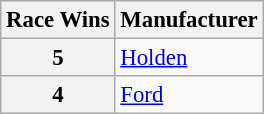<table class="wikitable" style="font-size: 95%;"d>
<tr>
<th>Race Wins</th>
<th>Manufacturer</th>
</tr>
<tr>
<th>5</th>
<td><a href='#'>Holden</a></td>
</tr>
<tr>
<th>4</th>
<td><a href='#'>Ford</a></td>
</tr>
</table>
